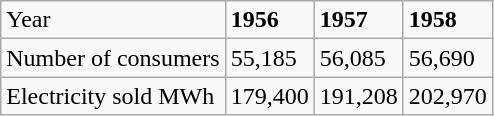<table class="wikitable">
<tr>
<td>Year</td>
<td><strong>1956</strong></td>
<td><strong>1957</strong></td>
<td><strong>1958</strong></td>
</tr>
<tr>
<td>Number of consumers</td>
<td>55,185</td>
<td>56,085</td>
<td>56,690</td>
</tr>
<tr>
<td>Electricity sold MWh</td>
<td>179,400</td>
<td>191,208</td>
<td>202,970</td>
</tr>
</table>
